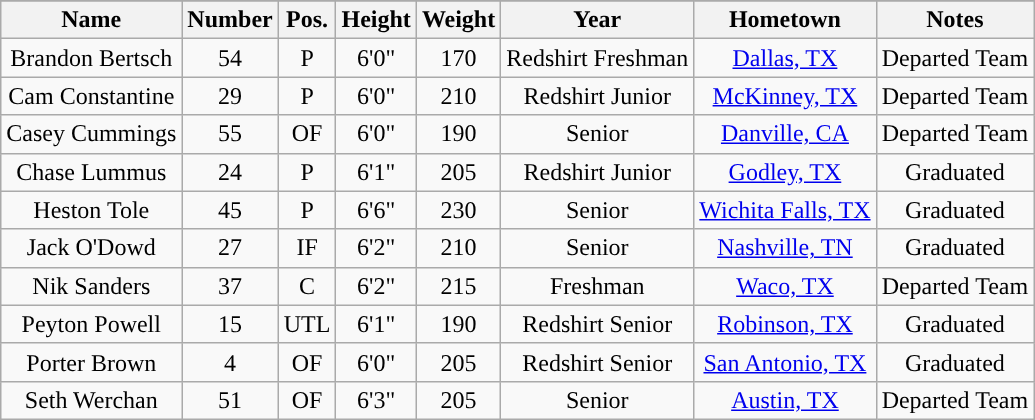<table class="wikitable sortable">
<tr>
</tr>
<tr>
<th style="text-align:center; ">Name</th>
<th style="text-align:center; ">Number</th>
<th style="text-align:center; ">Pos.</th>
<th style="text-align:center; ">Height</th>
<th style="text-align:center; ">Weight</th>
<th style="text-align:center; ">Year</th>
<th style="text-align:center; ">Hometown</th>
<th style="text-align:center; ">Notes</th>
</tr>
<tr align="center">
<td>Brandon Bertsch</td>
<td>54</td>
<td>P</td>
<td>6'0"</td>
<td>170</td>
<td>Redshirt Freshman</td>
<td><a href='#'>Dallas, TX</a></td>
<td>Departed Team</td>
</tr>
<tr align="center">
<td>Cam Constantine</td>
<td>29</td>
<td>P</td>
<td>6'0"</td>
<td>210</td>
<td>Redshirt Junior</td>
<td><a href='#'>McKinney, TX</a></td>
<td>Departed Team</td>
</tr>
<tr align="center">
<td>Casey Cummings</td>
<td>55</td>
<td>OF</td>
<td>6'0"</td>
<td>190</td>
<td>Senior</td>
<td><a href='#'>Danville, CA</a></td>
<td>Departed Team</td>
</tr>
<tr align="center">
<td>Chase Lummus</td>
<td>24</td>
<td>P</td>
<td>6'1"</td>
<td>205</td>
<td>Redshirt Junior</td>
<td><a href='#'>Godley, TX</a></td>
<td>Graduated</td>
</tr>
<tr align="center">
<td>Heston Tole</td>
<td>45</td>
<td>P</td>
<td>6'6"</td>
<td>230</td>
<td>Senior</td>
<td><a href='#'>Wichita Falls, TX</a></td>
<td>Graduated</td>
</tr>
<tr align="center">
<td>Jack O'Dowd</td>
<td>27</td>
<td>IF</td>
<td>6'2"</td>
<td>210</td>
<td>Senior</td>
<td><a href='#'>Nashville, TN</a></td>
<td>Graduated</td>
</tr>
<tr align="center">
<td>Nik Sanders</td>
<td>37</td>
<td>C</td>
<td>6'2"</td>
<td>215</td>
<td>Freshman</td>
<td><a href='#'>Waco, TX</a></td>
<td>Departed Team</td>
</tr>
<tr align="center">
<td>Peyton Powell</td>
<td>15</td>
<td>UTL</td>
<td>6'1"</td>
<td>190</td>
<td>Redshirt Senior</td>
<td><a href='#'>Robinson, TX</a></td>
<td>Graduated</td>
</tr>
<tr align="center">
<td>Porter Brown</td>
<td>4</td>
<td>OF</td>
<td>6'0"</td>
<td>205</td>
<td>Redshirt Senior</td>
<td><a href='#'>San Antonio, TX</a></td>
<td>Graduated</td>
</tr>
<tr align="center">
<td>Seth Werchan</td>
<td>51</td>
<td>OF</td>
<td>6'3"</td>
<td>205</td>
<td>Senior</td>
<td><a href='#'>Austin, TX</a></td>
<td>Departed Team</td>
</tr>
</table>
